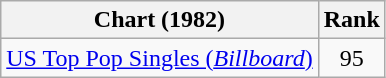<table class="wikitable sortable">
<tr>
<th>Chart (1982)</th>
<th>Rank</th>
</tr>
<tr>
<td><a href='#'>US Top Pop Singles (<em>Billboard</em>)</a></td>
<td align="center">95</td>
</tr>
</table>
